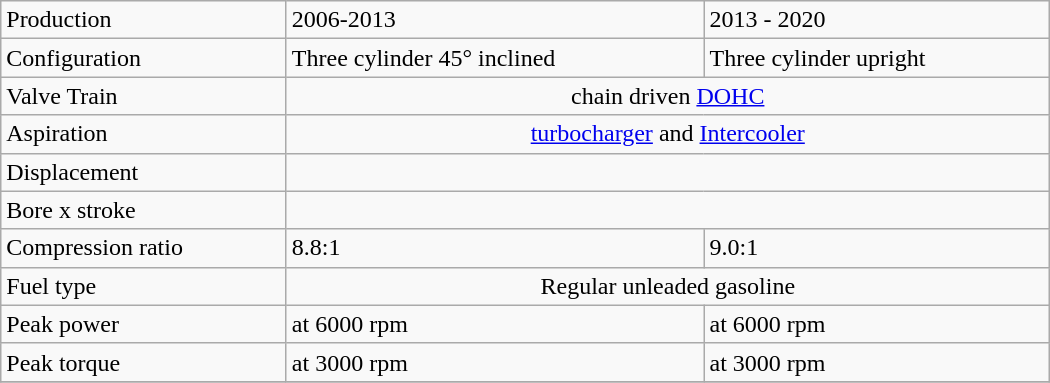<table class="wikitable" width="700px">
<tr>
<td>Production</td>
<td>2006-2013</td>
<td>2013 - 2020</td>
</tr>
<tr>
<td>Configuration</td>
<td>Three cylinder 45° inclined</td>
<td>Three cylinder upright</td>
</tr>
<tr>
<td>Valve Train</td>
<td colspan="2" align="Center">chain driven <a href='#'>DOHC</a></td>
</tr>
<tr>
<td>Aspiration</td>
<td colspan="2" align="Center"><a href='#'>turbocharger</a> and <a href='#'>Intercooler</a></td>
</tr>
<tr>
<td>Displacement</td>
<td colspan="2" align="Center"></td>
</tr>
<tr>
<td>Bore x stroke</td>
<td colspan="2" align="Center"></td>
</tr>
<tr>
<td>Compression ratio</td>
<td>8.8:1</td>
<td>9.0:1</td>
</tr>
<tr>
<td>Fuel type</td>
<td colspan="2" align="Center">Regular unleaded gasoline</td>
</tr>
<tr>
<td>Peak power</td>
<td> at 6000 rpm</td>
<td> at 6000 rpm</td>
</tr>
<tr>
<td>Peak torque</td>
<td> at 3000 rpm</td>
<td> at 3000 rpm</td>
</tr>
<tr>
</tr>
</table>
